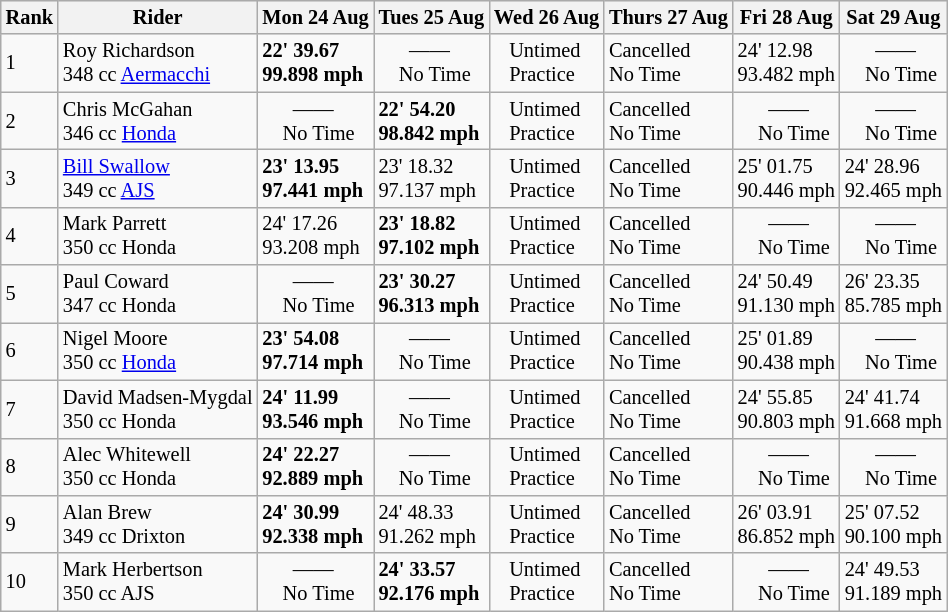<table class="wikitable" style="font-size: 85%;">
<tr style="background:#efefef;">
<th>Rank</th>
<th>Rider</th>
<th>Mon 24 Aug</th>
<th>Tues 25 Aug</th>
<th>Wed 26 Aug</th>
<th>Thurs 27 Aug</th>
<th>Fri 28 Aug</th>
<th>Sat 29 Aug</th>
</tr>
<tr>
<td>1</td>
<td>  Roy Richardson<br> 348 cc <a href='#'>Aermacchi</a></td>
<td><strong>22' 39.67<br> 99.898 mph</strong></td>
<td>      ——<br>    No Time</td>
<td>   Untimed<br>   Practice</td>
<td>Cancelled <br> No Time</td>
<td>24' 12.98<br> 93.482 mph</td>
<td>      ——<br>    No Time</td>
</tr>
<tr>
<td>2</td>
<td>  Chris McGahan<br> 346 cc <a href='#'>Honda</a></td>
<td>      ——<br>    No Time</td>
<td><strong>22' 54.20<br> 98.842 mph</strong></td>
<td>   Untimed<br>   Practice</td>
<td>Cancelled <br> No Time</td>
<td>      ——<br>    No Time</td>
<td>      ——<br>    No Time</td>
</tr>
<tr>
<td>3</td>
<td>  <a href='#'>Bill Swallow</a><br> 349 cc <a href='#'>AJS</a></td>
<td><strong>23' 13.95<br> 97.441 mph</strong></td>
<td>23' 18.32<br> 97.137 mph</td>
<td>   Untimed<br>   Practice</td>
<td>Cancelled <br> No Time</td>
<td>25' 01.75<br> 90.446 mph</td>
<td>24' 28.96<br> 92.465 mph</td>
</tr>
<tr>
<td>4</td>
<td>  Mark Parrett<br> 350 cc Honda</td>
<td>24' 17.26<br> 93.208 mph</td>
<td><strong>23' 18.82<br> 97.102 mph</strong></td>
<td>   Untimed<br>   Practice</td>
<td>Cancelled <br> No Time</td>
<td>      ——<br>    No Time</td>
<td>      ——<br>    No Time</td>
</tr>
<tr>
<td>5</td>
<td> Paul Coward<br> 347 cc Honda</td>
<td>      ——<br>    No Time</td>
<td><strong>23' 30.27<br>  96.313 mph</strong></td>
<td>   Untimed<br>   Practice</td>
<td>Cancelled <br> No Time</td>
<td>24' 50.49<br> 91.130 mph</td>
<td>26' 23.35<br> 85.785 mph</td>
</tr>
<tr>
<td>6</td>
<td>  Nigel Moore<br> 350 cc <a href='#'>Honda</a></td>
<td><strong>23' 54.08<br> 97.714 mph</strong></td>
<td>      ——<br>    No Time</td>
<td>   Untimed<br>   Practice</td>
<td>Cancelled <br> No Time</td>
<td>25' 01.89<br> 90.438 mph</td>
<td>      ——<br>    No Time</td>
</tr>
<tr>
<td>7</td>
<td>  David Madsen-Mygdal<br> 350 cc Honda</td>
<td><strong>24' 11.99<br> 93.546 mph</strong></td>
<td>      ——<br>    No Time</td>
<td>   Untimed<br>   Practice</td>
<td>Cancelled <br> No Time</td>
<td>24' 55.85<br> 90.803 mph</td>
<td>24' 41.74<br> 91.668 mph</td>
</tr>
<tr>
<td>8</td>
<td>  Alec Whitewell<br> 350 cc Honda</td>
<td><strong>24' 22.27<br> 92.889 mph</strong></td>
<td>      ——<br>    No Time</td>
<td>   Untimed<br>   Practice</td>
<td>Cancelled <br> No Time</td>
<td>      ——<br>    No Time</td>
<td>      ——<br>    No Time</td>
</tr>
<tr>
<td>9</td>
<td> Alan Brew<br> 349 cc Drixton</td>
<td><strong>24' 30.99<br>  92.338 mph</strong></td>
<td>24' 48.33<br>  91.262 mph</td>
<td>   Untimed<br>   Practice</td>
<td>Cancelled <br> No Time</td>
<td>26' 03.91<br> 86.852 mph</td>
<td>25' 07.52<br> 90.100 mph</td>
</tr>
<tr>
<td>10</td>
<td>  Mark Herbertson<br> 350 cc AJS</td>
<td>      ——<br>    No Time</td>
<td><strong>24' 33.57<br> 92.176 mph</strong></td>
<td>   Untimed<br>   Practice</td>
<td>Cancelled <br> No Time</td>
<td>      ——<br>    No Time</td>
<td>24' 49.53<br> 91.189 mph</td>
</tr>
</table>
